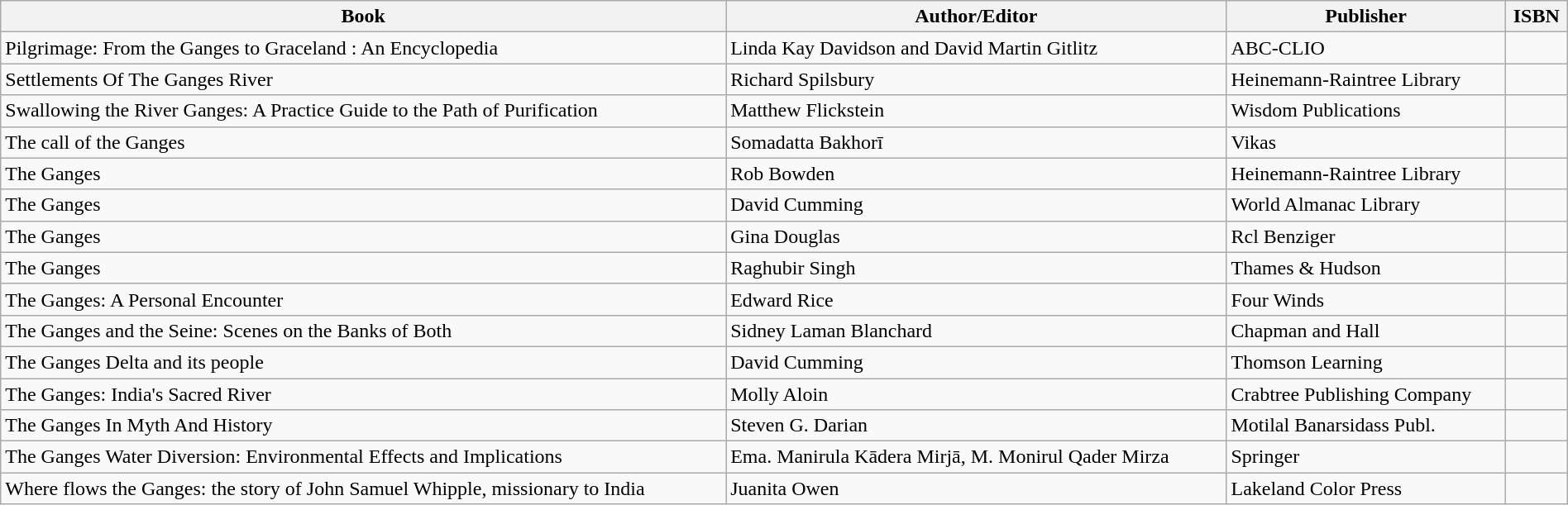<table class="wikitable sortable" style="width: 100%;">
<tr>
<th>Book</th>
<th>Author/Editor</th>
<th>Publisher</th>
<th>ISBN</th>
</tr>
<tr>
<td>Pilgrimage: From the Ganges to Graceland : An Encyclopedia</td>
<td>Linda Kay Davidson and David Martin Gitlitz</td>
<td>ABC-CLIO</td>
<td></td>
</tr>
<tr>
<td>Settlements Of The Ganges River</td>
<td>Richard Spilsbury</td>
<td>Heinemann-Raintree Library</td>
<td></td>
</tr>
<tr>
<td>Swallowing the River Ganges: A Practice Guide to the Path of Purification</td>
<td>Matthew Flickstein</td>
<td>Wisdom Publications</td>
<td></td>
</tr>
<tr>
<td>The call of the Ganges</td>
<td>Somadatta Bakhorī</td>
<td>Vikas</td>
<td></td>
</tr>
<tr>
<td>The Ganges</td>
<td>Rob Bowden</td>
<td>Heinemann-Raintree Library</td>
<td></td>
</tr>
<tr>
<td>The Ganges</td>
<td>David Cumming</td>
<td>World Almanac Library</td>
<td></td>
</tr>
<tr>
<td>The Ganges</td>
<td>Gina Douglas</td>
<td>Rcl Benziger</td>
<td></td>
</tr>
<tr>
<td>The Ganges</td>
<td>Raghubir Singh</td>
<td>Thames & Hudson</td>
<td></td>
</tr>
<tr>
<td>The Ganges: A Personal Encounter</td>
<td>Edward Rice</td>
<td>Four Winds</td>
<td></td>
</tr>
<tr>
<td>The Ganges and the Seine: Scenes on the Banks of Both</td>
<td>Sidney Laman Blanchard</td>
<td>Chapman and Hall</td>
<td></td>
</tr>
<tr>
<td>The Ganges Delta and its people</td>
<td>David Cumming</td>
<td>Thomson Learning</td>
<td></td>
</tr>
<tr>
<td>The Ganges: India's Sacred River</td>
<td>Molly Aloin</td>
<td>Crabtree Publishing Company</td>
<td></td>
</tr>
<tr>
<td>The Ganges In Myth And History</td>
<td>Steven G. Darian</td>
<td>Motilal Banarsidass Publ.</td>
<td></td>
</tr>
<tr>
<td>The Ganges Water Diversion: Environmental Effects and Implications</td>
<td>Ema. Manirula Kādera Mirjā, M. Monirul Qader Mirza</td>
<td>Springer</td>
<td></td>
</tr>
<tr>
<td>Where flows the Ganges: the story of John Samuel Whipple, missionary to India</td>
<td>Juanita Owen</td>
<td>Lakeland Color Press</td>
<td></td>
</tr>
</table>
